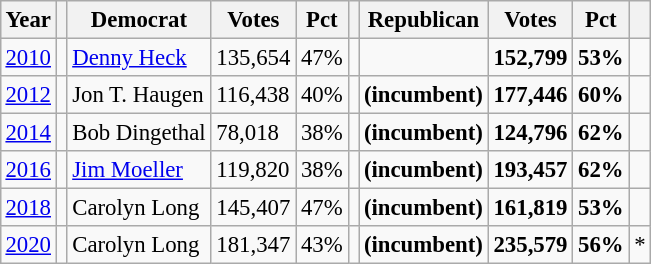<table class="wikitable" style="margin:0.5em ; font-size:95%">
<tr>
<th>Year</th>
<th></th>
<th>Democrat</th>
<th>Votes</th>
<th>Pct</th>
<th></th>
<th>Republican</th>
<th>Votes</th>
<th>Pct</th>
<th></th>
</tr>
<tr>
<td><a href='#'>2010</a></td>
<td></td>
<td><a href='#'>Denny Heck</a></td>
<td>135,654</td>
<td>47%</td>
<td></td>
<td><strong></strong></td>
<td><strong>152,799</strong></td>
<td><strong>53%</strong></td>
<td></td>
</tr>
<tr>
<td><a href='#'>2012</a></td>
<td></td>
<td>Jon T. Haugen</td>
<td>116,438</td>
<td>40%</td>
<td></td>
<td><strong></strong> <strong>(incumbent)</strong></td>
<td><strong>177,446</strong></td>
<td><strong>60%</strong></td>
<td></td>
</tr>
<tr>
<td><a href='#'>2014</a></td>
<td></td>
<td>Bob Dingethal</td>
<td>78,018</td>
<td>38%</td>
<td></td>
<td><strong></strong> <strong>(incumbent)</strong></td>
<td><strong>124,796</strong></td>
<td><strong>62%</strong></td>
<td></td>
</tr>
<tr>
<td><a href='#'>2016</a></td>
<td></td>
<td><a href='#'>Jim Moeller</a></td>
<td>119,820</td>
<td>38%</td>
<td></td>
<td><strong></strong> <strong>(incumbent)</strong></td>
<td><strong>193,457</strong></td>
<td><strong>62%</strong></td>
<td></td>
</tr>
<tr>
<td><a href='#'>2018</a></td>
<td></td>
<td>Carolyn Long</td>
<td>145,407</td>
<td>47%</td>
<td></td>
<td><strong></strong> <strong>(incumbent)</strong></td>
<td><strong>161,819</strong></td>
<td><strong>53%</strong></td>
<td></td>
</tr>
<tr>
<td><a href='#'>2020</a></td>
<td></td>
<td>Carolyn Long</td>
<td>181,347</td>
<td>43%</td>
<td></td>
<td><strong></strong> <strong>(incumbent)</strong></td>
<td><strong>235,579</strong></td>
<td><strong>56%</strong></td>
<td>*</td>
</tr>
</table>
